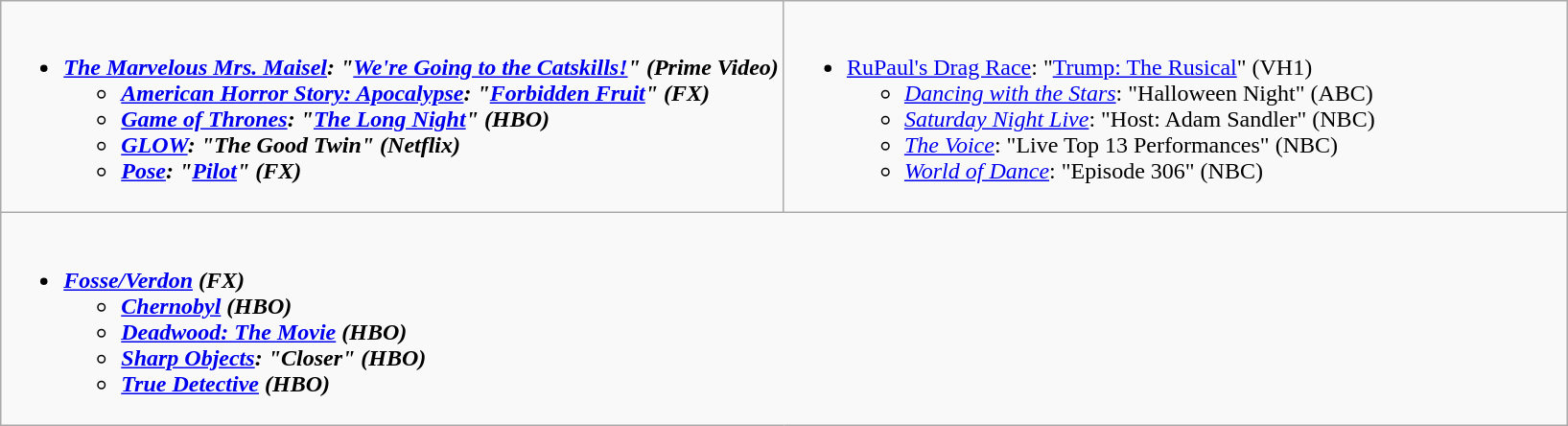<table class="wikitable">
<tr>
<td style="vertical-align:top;" width="50%"><br><ul><li><strong><em><a href='#'>The Marvelous Mrs. Maisel</a><em>: "<a href='#'>We're Going to the Catskills!</a>" (Prime Video)<strong><ul><li></em><a href='#'>American Horror Story: Apocalypse</a><em>: "<a href='#'>Forbidden Fruit</a>" (FX)</li><li></em><a href='#'>Game of Thrones</a><em>: "<a href='#'>The Long Night</a>" (HBO)</li><li></em><a href='#'>GLOW</a><em>: "The Good Twin" (Netflix)</li><li></em><a href='#'>Pose</a><em>: "<a href='#'>Pilot</a>" (FX)</li></ul></li></ul></td>
<td style="vertical-align:top;" width="50%"><br><ul><li></em></strong><a href='#'>RuPaul's Drag Race</a></em>: "<a href='#'>Trump: The Rusical</a>" (VH1)</strong><ul><li><em><a href='#'>Dancing with the Stars</a></em>: "Halloween Night" (ABC)</li><li><em><a href='#'>Saturday Night Live</a></em>: "Host: Adam Sandler" (NBC)</li><li><em><a href='#'>The Voice</a></em>: "Live Top 13 Performances" (NBC)</li><li><em><a href='#'>World of Dance</a></em>: "Episode 306" (NBC)</li></ul></li></ul></td>
</tr>
<tr>
<td style="vertical-align:top;" width="50%" colspan="2"><br><ul><li><strong><em><a href='#'>Fosse/Verdon</a><em> (FX)<strong><ul><li></em><a href='#'>Chernobyl</a><em> (HBO)</li><li></em><a href='#'>Deadwood: The Movie</a><em> (HBO)</li><li></em><a href='#'>Sharp Objects</a><em>: "Closer" (HBO)</li><li></em><a href='#'>True Detective</a><em> (HBO)</li></ul></li></ul></td>
</tr>
</table>
